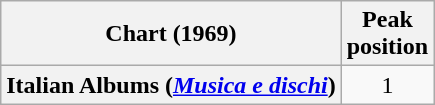<table class="wikitable plainrowheaders" style="text-align:center">
<tr>
<th scope="col">Chart (1969)</th>
<th scope="col">Peak<br>position</th>
</tr>
<tr>
<th scope="row">Italian Albums (<em><a href='#'>Musica e dischi</a></em>)</th>
<td>1</td>
</tr>
</table>
